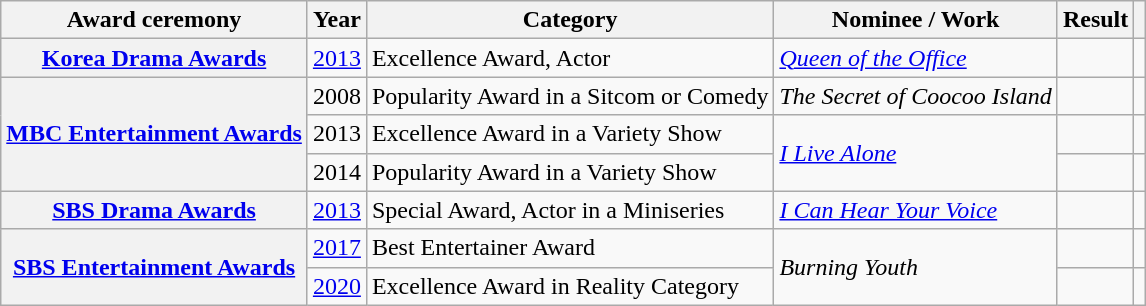<table class="wikitable plainrowheaders">
<tr>
<th scope="col">Award ceremony</th>
<th scope="col">Year</th>
<th scope="col">Category</th>
<th scope="col">Nominee / Work</th>
<th scope="col">Result</th>
<th scope="col" class="unsortable"></th>
</tr>
<tr>
<th scope="row"><a href='#'>Korea Drama Awards</a></th>
<td style="text-align:center"><a href='#'>2013</a></td>
<td>Excellence Award, Actor</td>
<td><em><a href='#'>Queen of the Office</a></em></td>
<td></td>
<td></td>
</tr>
<tr>
<th scope="row" rowspan="3"><a href='#'>MBC Entertainment Awards</a></th>
<td style="text-align:center">2008</td>
<td>Popularity Award in a Sitcom or Comedy</td>
<td><em>The Secret of Coocoo Island</em></td>
<td></td>
<td></td>
</tr>
<tr>
<td style="text-align:center">2013</td>
<td>Excellence Award in a Variety Show</td>
<td rowspan="2"><em><a href='#'>I Live Alone</a></em></td>
<td></td>
<td style="text-align:center"></td>
</tr>
<tr>
<td style="text-align:center">2014</td>
<td>Popularity Award in a Variety Show</td>
<td></td>
<td></td>
</tr>
<tr>
<th scope="row"><a href='#'>SBS Drama Awards</a></th>
<td style="text-align:center"><a href='#'>2013</a></td>
<td>Special Award, Actor in a Miniseries</td>
<td><em><a href='#'>I Can Hear Your Voice</a></em></td>
<td></td>
<td></td>
</tr>
<tr>
<th scope="row" rowspan="2"><a href='#'>SBS Entertainment Awards</a></th>
<td style="text-align:center"><a href='#'>2017</a></td>
<td>Best Entertainer Award</td>
<td rowspan="2"><em>Burning Youth</em></td>
<td></td>
<td></td>
</tr>
<tr>
<td style="text-align:center"><a href='#'>2020</a></td>
<td>Excellence Award in Reality Category</td>
<td></td>
<td style="text-align:center"></td>
</tr>
</table>
